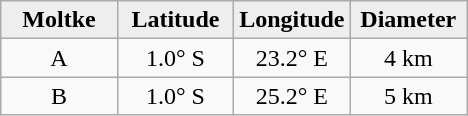<table class="wikitable">
<tr>
<th width="25%" style="background:#eeeeee;">Moltke</th>
<th width="25%" style="background:#eeeeee;">Latitude</th>
<th width="25%" style="background:#eeeeee;">Longitude</th>
<th width="25%" style="background:#eeeeee;">Diameter</th>
</tr>
<tr>
<td align="center">A</td>
<td align="center">1.0° S</td>
<td align="center">23.2° E</td>
<td align="center">4 km</td>
</tr>
<tr>
<td align="center">B</td>
<td align="center">1.0° S</td>
<td align="center">25.2° E</td>
<td align="center">5 km</td>
</tr>
</table>
